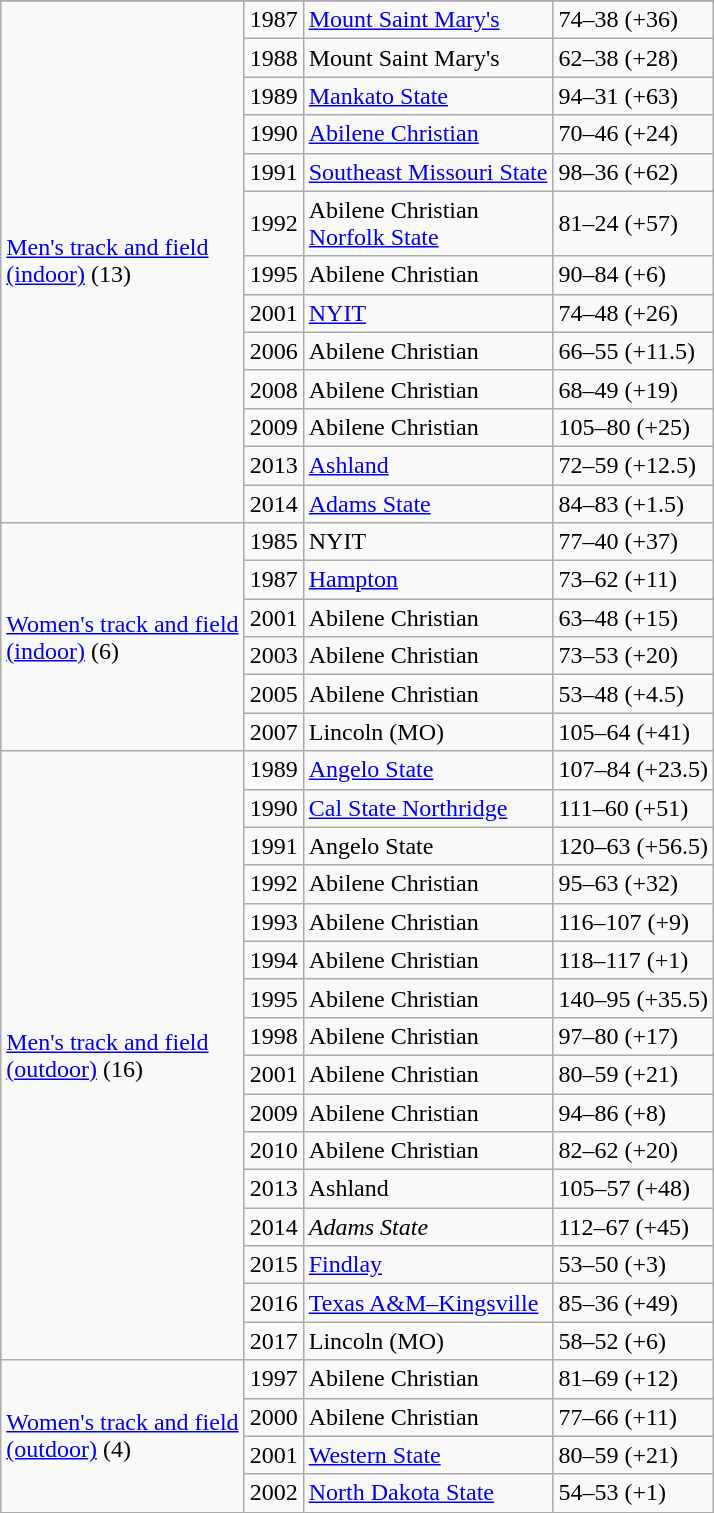<table class="wikitable" style="text-align: ">
<tr>
</tr>
<tr>
<td rowspan="13"><a href='#'>Men's track and field<br>(indoor)</a> (13)</td>
<td>1987</td>
<td><a href='#'>Mount Saint Mary's</a></td>
<td>74–38 (+36)</td>
</tr>
<tr>
<td>1988</td>
<td>Mount Saint Mary's</td>
<td>62–38 (+28)</td>
</tr>
<tr>
<td>1989</td>
<td><a href='#'>Mankato State</a></td>
<td>94–31 (+63)</td>
</tr>
<tr>
<td>1990</td>
<td><a href='#'>Abilene Christian</a></td>
<td>70–46 (+24)</td>
</tr>
<tr>
<td>1991</td>
<td><a href='#'>Southeast Missouri State</a></td>
<td>98–36 (+62)</td>
</tr>
<tr>
<td>1992</td>
<td>Abilene Christian<br><a href='#'>Norfolk State</a></td>
<td>81–24 (+57)</td>
</tr>
<tr>
<td>1995</td>
<td>Abilene Christian</td>
<td>90–84 (+6)</td>
</tr>
<tr>
<td>2001</td>
<td><a href='#'>NYIT</a></td>
<td>74–48 (+26)</td>
</tr>
<tr>
<td>2006</td>
<td>Abilene Christian</td>
<td>66–55 (+11.5)</td>
</tr>
<tr>
<td>2008</td>
<td>Abilene Christian</td>
<td>68–49 (+19)</td>
</tr>
<tr>
<td>2009</td>
<td>Abilene Christian</td>
<td>105–80 (+25)</td>
</tr>
<tr>
<td>2013</td>
<td><a href='#'>Ashland</a></td>
<td>72–59 (+12.5)</td>
</tr>
<tr>
<td>2014</td>
<td><a href='#'>Adams State</a></td>
<td>84–83 (+1.5)</td>
</tr>
<tr>
<td rowspan="6"><a href='#'>Women's track and field<br>(indoor)</a> (6)</td>
<td>1985</td>
<td>NYIT</td>
<td>77–40 (+37)</td>
</tr>
<tr>
<td>1987</td>
<td><a href='#'>Hampton</a></td>
<td>73–62 (+11)</td>
</tr>
<tr>
<td>2001</td>
<td>Abilene Christian</td>
<td>63–48 (+15)</td>
</tr>
<tr>
<td>2003</td>
<td>Abilene Christian</td>
<td>73–53 (+20)</td>
</tr>
<tr>
<td>2005</td>
<td>Abilene Christian</td>
<td>53–48 (+4.5)</td>
</tr>
<tr>
<td>2007</td>
<td>Lincoln (MO)</td>
<td>105–64 (+41)</td>
</tr>
<tr>
<td rowspan="16"><a href='#'>Men's track and field<br>(outdoor)</a> (16)</td>
<td>1989</td>
<td><a href='#'>Angelo State</a></td>
<td>107–84 (+23.5)</td>
</tr>
<tr>
<td>1990</td>
<td><a href='#'>Cal State Northridge</a></td>
<td>111–60 (+51)</td>
</tr>
<tr>
<td>1991</td>
<td>Angelo State</td>
<td>120–63 (+56.5)</td>
</tr>
<tr>
<td>1992</td>
<td>Abilene Christian</td>
<td>95–63 (+32)</td>
</tr>
<tr>
<td>1993</td>
<td>Abilene Christian</td>
<td>116–107 (+9)</td>
</tr>
<tr>
<td>1994</td>
<td>Abilene Christian</td>
<td>118–117 (+1)</td>
</tr>
<tr>
<td>1995</td>
<td>Abilene Christian</td>
<td>140–95 (+35.5)</td>
</tr>
<tr>
<td>1998</td>
<td>Abilene Christian</td>
<td>97–80 (+17)</td>
</tr>
<tr>
<td>2001</td>
<td>Abilene Christian</td>
<td>80–59 (+21)</td>
</tr>
<tr>
<td>2009</td>
<td>Abilene Christian</td>
<td>94–86 (+8)</td>
</tr>
<tr>
<td>2010</td>
<td>Abilene Christian</td>
<td>82–62 (+20)</td>
</tr>
<tr>
<td>2013</td>
<td>Ashland</td>
<td>105–57 (+48)</td>
</tr>
<tr>
<td>2014</td>
<td><em>Adams State</em></td>
<td>112–67 (+45)</td>
</tr>
<tr>
<td>2015</td>
<td><a href='#'>Findlay</a></td>
<td>53–50 (+3)</td>
</tr>
<tr>
<td>2016</td>
<td><a href='#'>Texas A&M–Kingsville</a></td>
<td>85–36 (+49)</td>
</tr>
<tr>
<td>2017</td>
<td>Lincoln (MO)</td>
<td>58–52 (+6)</td>
</tr>
<tr>
<td rowspan="4"><a href='#'>Women's track and field<br>(outdoor)</a> (4)</td>
<td>1997</td>
<td>Abilene Christian</td>
<td>81–69 (+12)</td>
</tr>
<tr>
<td>2000</td>
<td>Abilene Christian</td>
<td>77–66 (+11)</td>
</tr>
<tr>
<td>2001</td>
<td><a href='#'>Western State</a></td>
<td>80–59 (+21)</td>
</tr>
<tr>
<td>2002</td>
<td><a href='#'>North Dakota State</a></td>
<td>54–53 (+1)</td>
</tr>
</table>
